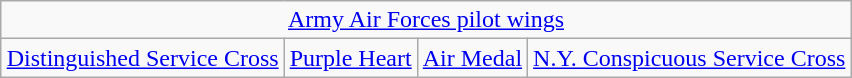<table class="wikitable" style="margin:1em auto; text-align:center;">
<tr>
<td colspan="4"><a href='#'>Army Air Forces pilot wings</a></td>
</tr>
<tr>
<td><a href='#'>Distinguished Service Cross</a></td>
<td><a href='#'>Purple Heart</a></td>
<td><a href='#'>Air Medal</a></td>
<td><a href='#'>N.Y. Conspicuous Service Cross</a></td>
</tr>
</table>
